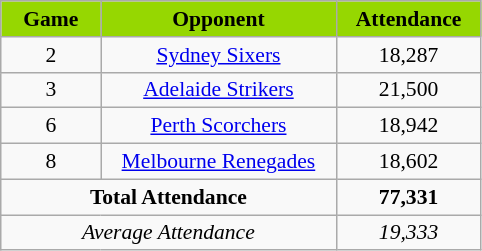<table class="wikitable sortable" style="text-align:center; font-size:90%">
<tr>
<th style="width:60px; background:#96D701; text-align:center;">Game</th>
<th style="width:150px; background:#96D701; text-align:center;" class="unsortable">Opponent</th>
<th style="width:90px; background:#96D701; text-align:center;">Attendance</th>
</tr>
<tr>
<td>2</td>
<td><a href='#'>Sydney Sixers</a></td>
<td>18,287</td>
</tr>
<tr>
<td>3</td>
<td><a href='#'>Adelaide Strikers</a></td>
<td>21,500</td>
</tr>
<tr>
<td>6</td>
<td><a href='#'>Perth Scorchers</a></td>
<td>18,942</td>
</tr>
<tr>
<td>8</td>
<td><a href='#'>Melbourne Renegades</a></td>
<td>18,602</td>
</tr>
<tr class="sortbottom">
<td colspan="2"><strong>Total Attendance</strong></td>
<td><strong>77,331</strong></td>
</tr>
<tr class="sortbottom">
<td colspan="2"><em>Average Attendance</em></td>
<td><em>19,333</em></td>
</tr>
</table>
